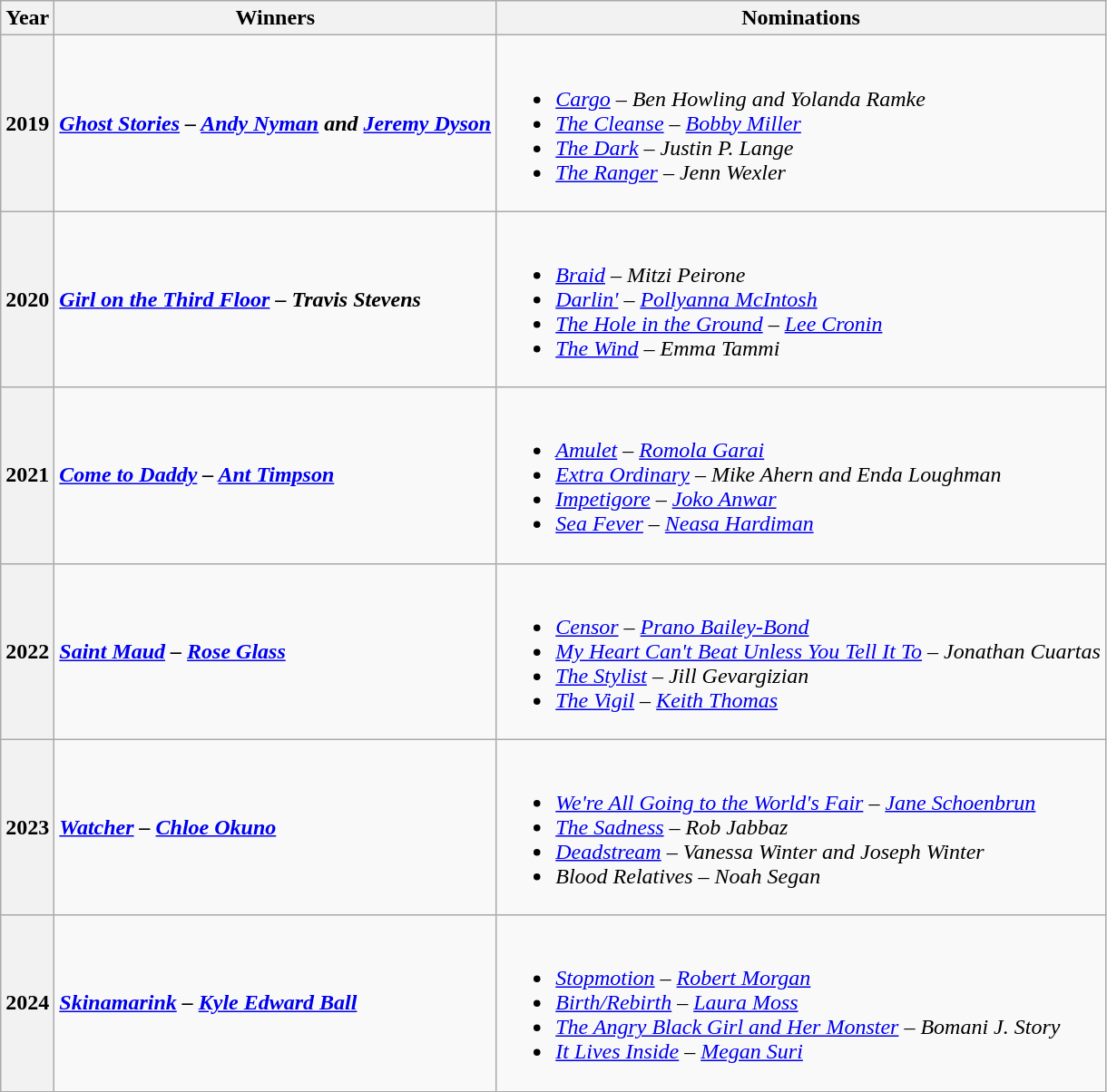<table class="wikitable">
<tr>
<th>Year</th>
<th>Winners</th>
<th>Nominations</th>
</tr>
<tr>
<th>2019</th>
<td><strong><em><a href='#'>Ghost Stories</a> – <a href='#'>Andy Nyman</a> and <a href='#'>Jeremy Dyson</a></em></strong></td>
<td><br><ul><li><em><a href='#'>Cargo</a> – Ben Howling and Yolanda Ramke</em></li><li><em><a href='#'>The Cleanse</a> – <a href='#'>Bobby Miller</a></em></li><li><em><a href='#'>The Dark</a> – Justin P. Lange</em></li><li><em><a href='#'>The Ranger</a></em> – <em>Jenn Wexler</em></li></ul></td>
</tr>
<tr>
<th>2020</th>
<td><strong><em><a href='#'>Girl on the Third Floor</a> – Travis Stevens</em></strong></td>
<td><br><ul><li><em><a href='#'>Braid</a> – Mitzi Peirone</em></li><li><em><a href='#'>Darlin'</a> – <a href='#'>Pollyanna McIntosh</a></em></li><li><em><a href='#'>The Hole in the Ground</a> – <a href='#'>Lee Cronin</a></em></li><li><em><a href='#'>The Wind</a></em> – <em>Emma Tammi</em></li></ul></td>
</tr>
<tr>
<th>2021</th>
<td><strong><em><a href='#'>Come to Daddy</a> – <a href='#'>Ant Timpson</a></em></strong></td>
<td><br><ul><li><em><a href='#'>Amulet</a> – <a href='#'>Romola Garai</a></em></li><li><em><a href='#'>Extra Ordinary</a> – Mike Ahern and Enda Loughman</em></li><li><em><a href='#'>Impetigore</a></em> – <em><a href='#'>Joko Anwar</a></em></li><li><em><a href='#'>Sea Fever</a></em> – <em><a href='#'>Neasa Hardiman</a></em></li></ul></td>
</tr>
<tr>
<th>2022</th>
<td><strong><em><a href='#'>Saint Maud</a> – <a href='#'>Rose Glass</a></em></strong></td>
<td><br><ul><li><em><a href='#'>Censor</a> – <a href='#'>Prano Bailey-Bond</a></em></li><li><em><a href='#'>My Heart Can't Beat Unless You Tell It To</a> – Jonathan Cuartas</em></li><li><em><a href='#'>The Stylist</a></em> – <em>Jill Gevargizian</em></li><li><em><a href='#'>The Vigil</a></em> – <em><a href='#'>Keith Thomas</a></em></li></ul></td>
</tr>
<tr>
<th>2023</th>
<td><strong><em><a href='#'>Watcher</a> – <a href='#'>Chloe Okuno</a></em></strong></td>
<td><br><ul><li><em><a href='#'>We're All Going to the World's Fair</a> – <a href='#'>Jane Schoenbrun</a></em></li><li><em><a href='#'>The Sadness</a> – Rob Jabbaz</em></li><li><em><a href='#'>Deadstream</a></em> – <em>Vanessa Winter and Joseph Winter</em></li><li><em>Blood Relatives</em> – <em>Noah Segan</em></li></ul></td>
</tr>
<tr>
<th>2024</th>
<td><strong><em><a href='#'>Skinamarink</a> – <a href='#'>Kyle Edward Ball</a></em></strong></td>
<td><br><ul><li><em><a href='#'>Stopmotion</a> – <a href='#'>Robert Morgan</a></em></li><li><em><a href='#'>Birth/Rebirth</a></em> – <em><a href='#'>Laura Moss</a></em></li><li><em><a href='#'>The Angry Black Girl and Her Monster</a></em> – <em>Bomani J. Story</em></li><li><em><a href='#'>It Lives Inside</a></em> – <em><a href='#'>Megan Suri</a></em></li></ul></td>
</tr>
</table>
